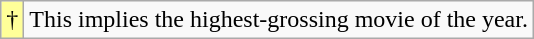<table class="wikitable">
<tr>
<td style="background-color:#FFFF99">†</td>
<td>This implies the highest-grossing movie of the year.</td>
</tr>
</table>
